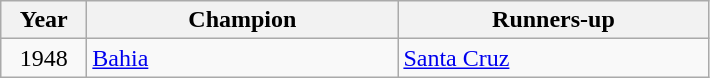<table class="wikitable">
<tr>
<th width=50>Year</th>
<th width=200>Champion</th>
<th width=200>Runners-up</th>
</tr>
<tr>
<td align=center>1948</td>
<td> <a href='#'>Bahia</a></td>
<td> <a href='#'>Santa Cruz</a></td>
</tr>
</table>
